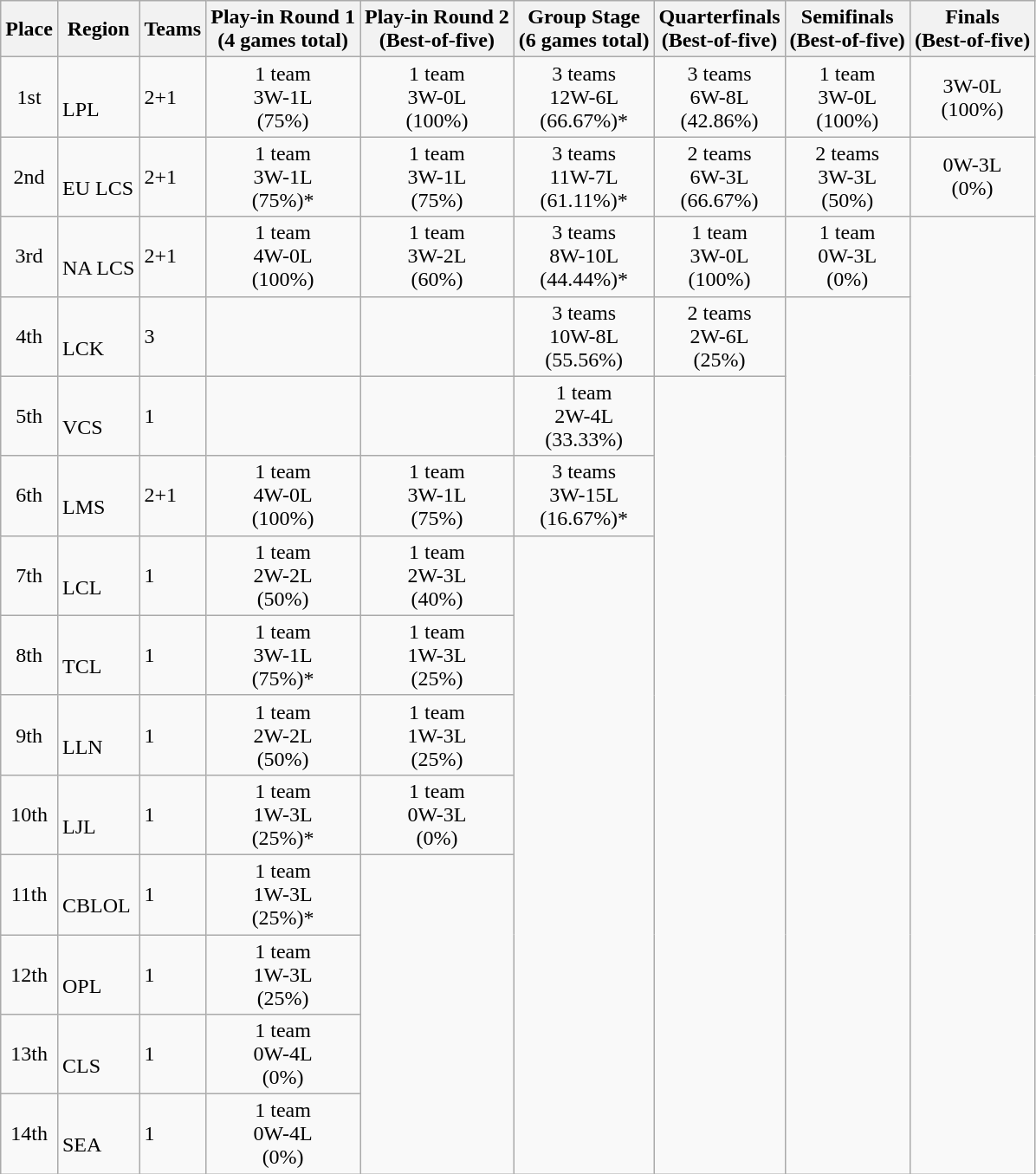<table class="wikitable" style="text-align: center;">
<tr>
<th>Place</th>
<th>Region</th>
<th>Teams</th>
<th title="Play-in Stage round 1">Play-in Round 1<br>(4 games total)</th>
<th title="Play-in Stage round 2">Play-in Round 2<br>(Best-of-five)</th>
<th>Group Stage<br>(6 games total)</th>
<th>Quarterfinals<br>(Best-of-five)</th>
<th>Semifinals<br>(Best-of-five)</th>
<th>Finals<br>(Best-of-five)</th>
</tr>
<tr>
<td>1st</td>
<td style="text-align: left;"><br>LPL</td>
<td style="text-align: left;">2+1</td>
<td>1 team<br>3W-1L<br>(75%)</td>
<td>1 team<br>3W-0L<br>(100%)</td>
<td>3 teams<br>12W-6L<br>(66.67%)*</td>
<td>3 teams<br>6W-8L<br>(42.86%)</td>
<td>1 team<br>3W-0L<br>(100%)</td>
<td>3W-0L<br>(100%)</td>
</tr>
<tr>
<td>2nd</td>
<td style="text-align: left;"><br>EU LCS</td>
<td style="text-align: left;">2+1</td>
<td>1 team<br>3W-1L<br>(75%)*</td>
<td>1 team<br>3W-1L<br>(75%)</td>
<td>3 teams<br>11W-7L<br>(61.11%)*</td>
<td>2 teams<br>6W-3L<br>(66.67%)</td>
<td>2 teams<br>3W-3L<br>(50%)</td>
<td>0W-3L<br>(0%)</td>
</tr>
<tr>
<td>3rd</td>
<td style="text-align: left;"><br>NA LCS</td>
<td style="text-align: left;">2+1</td>
<td>1 team<br>4W-0L<br>(100%)</td>
<td>1 team<br>3W-2L<br>(60%)</td>
<td>3 teams<br>8W-10L<br>(44.44%)*</td>
<td>1 team<br>3W-0L<br>(100%)</td>
<td>1 team<br>0W-3L<br>(0%)</td>
<td rowspan="12"></td>
</tr>
<tr>
<td>4th</td>
<td style="text-align: left;"><br>LCK</td>
<td style="text-align: left;">3</td>
<td></td>
<td></td>
<td>3 teams<br>10W-8L<br>(55.56%)</td>
<td>2 teams<br>2W-6L<br>(25%)</td>
<td rowspan="11"></td>
</tr>
<tr>
<td>5th</td>
<td style="text-align: left;"><br>VCS</td>
<td style="text-align: left;">1</td>
<td></td>
<td></td>
<td>1 team<br>2W-4L<br>(33.33%)</td>
<td rowspan="10"></td>
</tr>
<tr>
<td>6th</td>
<td style="text-align: left;"><br>LMS</td>
<td style="text-align: left;">2+1</td>
<td>1 team<br>4W-0L<br>(100%)</td>
<td>1 team<br>3W-1L<br>(75%)</td>
<td>3 teams<br>3W-15L<br>(16.67%)*</td>
</tr>
<tr>
<td>7th</td>
<td style="text-align: left;"><br>LCL</td>
<td style="text-align: left;">1</td>
<td>1 team<br>2W-2L<br>(50%)</td>
<td>1 team<br>2W-3L<br>(40%)</td>
<td rowspan="8"></td>
</tr>
<tr>
<td>8th</td>
<td style="text-align: left;"><br>TCL</td>
<td style="text-align: left;">1</td>
<td>1 team<br>3W-1L<br>(75%)*</td>
<td>1 team<br>1W-3L<br>(25%)</td>
</tr>
<tr>
<td>9th</td>
<td style="text-align: left;"><br>LLN</td>
<td style="text-align: left;">1</td>
<td>1 team<br>2W-2L<br>(50%)</td>
<td>1 team<br>1W-3L<br>(25%)</td>
</tr>
<tr>
<td>10th</td>
<td style="text-align: left;"><br>LJL</td>
<td style="text-align: left;">1</td>
<td>1 team<br>1W-3L<br>(25%)*</td>
<td>1 team<br>0W-3L<br>(0%)</td>
</tr>
<tr>
<td>11th</td>
<td style="text-align: left;"><br>CBLOL</td>
<td style="text-align: left;">1</td>
<td>1 team<br>1W-3L<br>(25%)*</td>
<td rowspan="4"></td>
</tr>
<tr>
<td>12th</td>
<td style="text-align: left;"><br>OPL</td>
<td style="text-align: left;">1</td>
<td>1 team<br>1W-3L<br>(25%)</td>
</tr>
<tr>
<td>13th</td>
<td style="text-align: left;"><br>CLS</td>
<td style="text-align: left;">1</td>
<td>1 team<br>0W-4L<br>(0%)</td>
</tr>
<tr>
<td>14th</td>
<td style="text-align: left;"><br>SEA</td>
<td style="text-align: left;">1</td>
<td>1 team<br>0W-4L<br>(0%)</td>
</tr>
</table>
